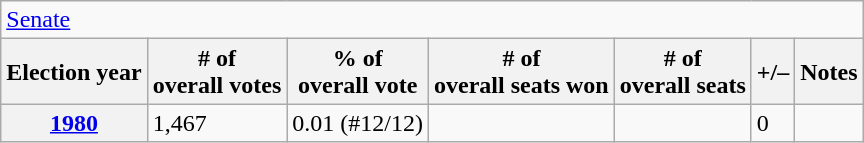<table class=wikitable>
<tr>
<td colspan=7><a href='#'>Senate</a></td>
</tr>
<tr>
<th>Election year</th>
<th># of<br>overall votes</th>
<th>% of<br>overall vote</th>
<th># of<br>overall seats won</th>
<th># of<br>overall seats</th>
<th>+/–</th>
<th>Notes</th>
</tr>
<tr>
<th><a href='#'>1980</a></th>
<td>1,467</td>
<td>0.01 (#12/12)</td>
<td></td>
<td></td>
<td> 0</td>
<td></td>
</tr>
</table>
